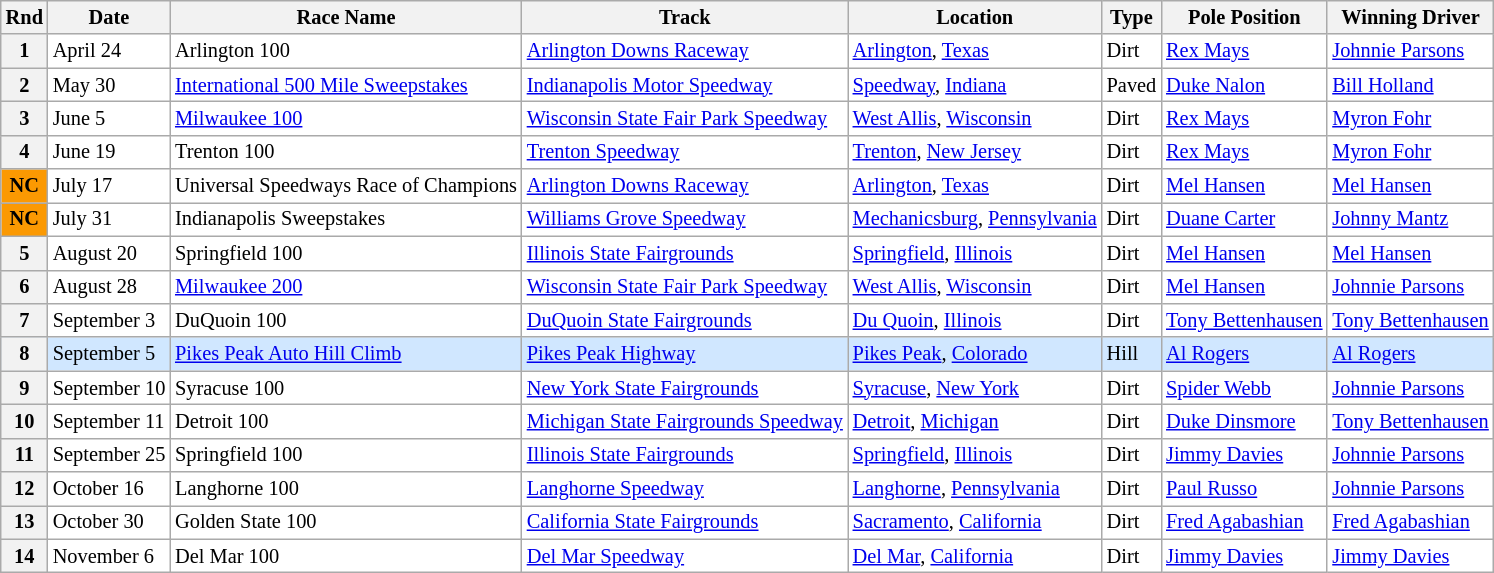<table class="wikitable" style="font-size:85%">
<tr>
<th>Rnd</th>
<th>Date</th>
<th>Race Name</th>
<th>Track</th>
<th>Location</th>
<th>Type</th>
<th>Pole Position</th>
<th>Winning Driver</th>
</tr>
<tr style="background:#FFFFFF;">
<th>1</th>
<td>April 24</td>
<td> Arlington 100</td>
<td><a href='#'>Arlington Downs Raceway</a></td>
<td><a href='#'>Arlington</a>, <a href='#'>Texas</a></td>
<td>Dirt</td>
<td> <a href='#'>Rex Mays</a></td>
<td> <a href='#'>Johnnie Parsons</a></td>
</tr>
<tr style="background:#FFFFFF;">
<th>2</th>
<td>May 30</td>
<td> <a href='#'>International 500 Mile Sweepstakes</a></td>
<td><a href='#'>Indianapolis Motor Speedway</a></td>
<td><a href='#'>Speedway</a>, <a href='#'>Indiana</a></td>
<td>Paved</td>
<td> <a href='#'>Duke Nalon</a></td>
<td> <a href='#'>Bill Holland</a></td>
</tr>
<tr style="background:#FFFFFF;">
<th>3</th>
<td>June 5</td>
<td> <a href='#'>Milwaukee 100</a></td>
<td><a href='#'>Wisconsin State Fair Park Speedway</a></td>
<td><a href='#'>West Allis</a>, <a href='#'>Wisconsin</a></td>
<td>Dirt</td>
<td> <a href='#'>Rex Mays</a></td>
<td> <a href='#'>Myron Fohr</a></td>
</tr>
<tr style="background:#FFFFFF;">
<th>4</th>
<td>June 19</td>
<td> Trenton 100</td>
<td><a href='#'>Trenton Speedway</a></td>
<td><a href='#'>Trenton</a>, <a href='#'>New Jersey</a></td>
<td>Dirt</td>
<td> <a href='#'>Rex Mays</a></td>
<td> <a href='#'>Myron Fohr</a></td>
</tr>
<tr style="background:#FFFFFF;">
<th style="background:#fb9902; text-align:center;"><strong>NC</strong></th>
<td>July 17</td>
<td> Universal Speedways Race of Champions</td>
<td><a href='#'>Arlington Downs Raceway</a></td>
<td><a href='#'>Arlington</a>, <a href='#'>Texas</a></td>
<td>Dirt</td>
<td> <a href='#'>Mel Hansen</a></td>
<td> <a href='#'>Mel Hansen</a></td>
</tr>
<tr style="background:#FFFFFF;">
<th style="background:#fb9902; text-align:center;"><strong>NC</strong></th>
<td>July 31</td>
<td> Indianapolis Sweepstakes</td>
<td><a href='#'>Williams Grove Speedway</a></td>
<td><a href='#'>Mechanicsburg</a>, <a href='#'>Pennsylvania</a></td>
<td>Dirt</td>
<td> <a href='#'>Duane Carter</a></td>
<td> <a href='#'>Johnny Mantz</a></td>
</tr>
<tr style="background:#FFFFFF;">
<th>5</th>
<td>August 20</td>
<td> Springfield 100</td>
<td><a href='#'>Illinois State Fairgrounds</a></td>
<td><a href='#'>Springfield</a>, <a href='#'>Illinois</a></td>
<td>Dirt</td>
<td> <a href='#'>Mel Hansen</a></td>
<td> <a href='#'>Mel Hansen</a></td>
</tr>
<tr style="background:#FFFFFF;">
<th>6</th>
<td>August 28</td>
<td> <a href='#'>Milwaukee 200</a></td>
<td><a href='#'>Wisconsin State Fair Park Speedway</a></td>
<td><a href='#'>West Allis</a>, <a href='#'>Wisconsin</a></td>
<td>Dirt</td>
<td> <a href='#'>Mel Hansen</a></td>
<td> <a href='#'>Johnnie Parsons</a></td>
</tr>
<tr style="background:#FFFFFF;">
<th>7</th>
<td>September 3</td>
<td> DuQuoin 100</td>
<td><a href='#'>DuQuoin State Fairgrounds</a></td>
<td><a href='#'>Du Quoin</a>, <a href='#'>Illinois</a></td>
<td>Dirt</td>
<td> <a href='#'>Tony Bettenhausen</a></td>
<td> <a href='#'>Tony Bettenhausen</a></td>
</tr>
<tr style="background:#D0E7FF;">
<th>8</th>
<td>September 5</td>
<td> <a href='#'>Pikes Peak Auto Hill Climb</a></td>
<td><a href='#'>Pikes Peak Highway</a></td>
<td><a href='#'>Pikes Peak</a>, <a href='#'>Colorado</a></td>
<td>Hill</td>
<td> <a href='#'>Al Rogers</a></td>
<td> <a href='#'>Al Rogers</a></td>
</tr>
<tr style="background:#FFFFFF;">
<th>9</th>
<td>September 10</td>
<td> Syracuse 100</td>
<td><a href='#'>New York State Fairgrounds</a></td>
<td><a href='#'>Syracuse</a>, <a href='#'>New York</a></td>
<td>Dirt</td>
<td> <a href='#'>Spider Webb</a></td>
<td> <a href='#'>Johnnie Parsons</a></td>
</tr>
<tr style="background:#FFFFFF;">
<th>10</th>
<td>September 11</td>
<td> Detroit 100</td>
<td><a href='#'>Michigan State Fairgrounds Speedway</a></td>
<td><a href='#'>Detroit</a>, <a href='#'>Michigan</a></td>
<td>Dirt</td>
<td> <a href='#'>Duke Dinsmore</a></td>
<td> <a href='#'>Tony Bettenhausen</a></td>
</tr>
<tr style="background:#FFFFFF;">
<th>11</th>
<td>September 25</td>
<td> Springfield 100</td>
<td><a href='#'>Illinois State Fairgrounds</a></td>
<td><a href='#'>Springfield</a>, <a href='#'>Illinois</a></td>
<td>Dirt</td>
<td> <a href='#'>Jimmy Davies</a></td>
<td> <a href='#'>Johnnie Parsons</a></td>
</tr>
<tr style="background:#FFFFFF;">
<th>12</th>
<td>October 16</td>
<td> Langhorne 100</td>
<td><a href='#'>Langhorne Speedway</a></td>
<td><a href='#'>Langhorne</a>, <a href='#'>Pennsylvania</a></td>
<td>Dirt</td>
<td> <a href='#'>Paul Russo</a></td>
<td> <a href='#'>Johnnie Parsons</a></td>
</tr>
<tr style="background:#FFFFFF;">
<th>13</th>
<td>October 30</td>
<td> Golden State 100</td>
<td><a href='#'>California State Fairgrounds</a></td>
<td><a href='#'>Sacramento</a>, <a href='#'>California</a></td>
<td>Dirt</td>
<td> <a href='#'>Fred Agabashian</a></td>
<td> <a href='#'>Fred Agabashian</a></td>
</tr>
<tr style="background:#FFFFFF;">
<th>14</th>
<td>November 6</td>
<td> Del Mar 100</td>
<td><a href='#'>Del Mar Speedway</a></td>
<td><a href='#'>Del Mar</a>, <a href='#'>California</a></td>
<td>Dirt</td>
<td> <a href='#'>Jimmy Davies</a></td>
<td> <a href='#'>Jimmy Davies</a></td>
</tr>
</table>
